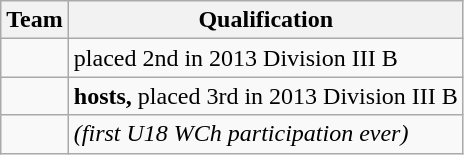<table class="wikitable">
<tr>
<th>Team</th>
<th>Qualification</th>
</tr>
<tr>
<td></td>
<td>placed 2nd in 2013 Division III B</td>
</tr>
<tr>
<td></td>
<td><strong>hosts,</strong> placed 3rd in 2013 Division III B</td>
</tr>
<tr>
<td></td>
<td><em>(first U18 WCh participation ever)</em></td>
</tr>
</table>
